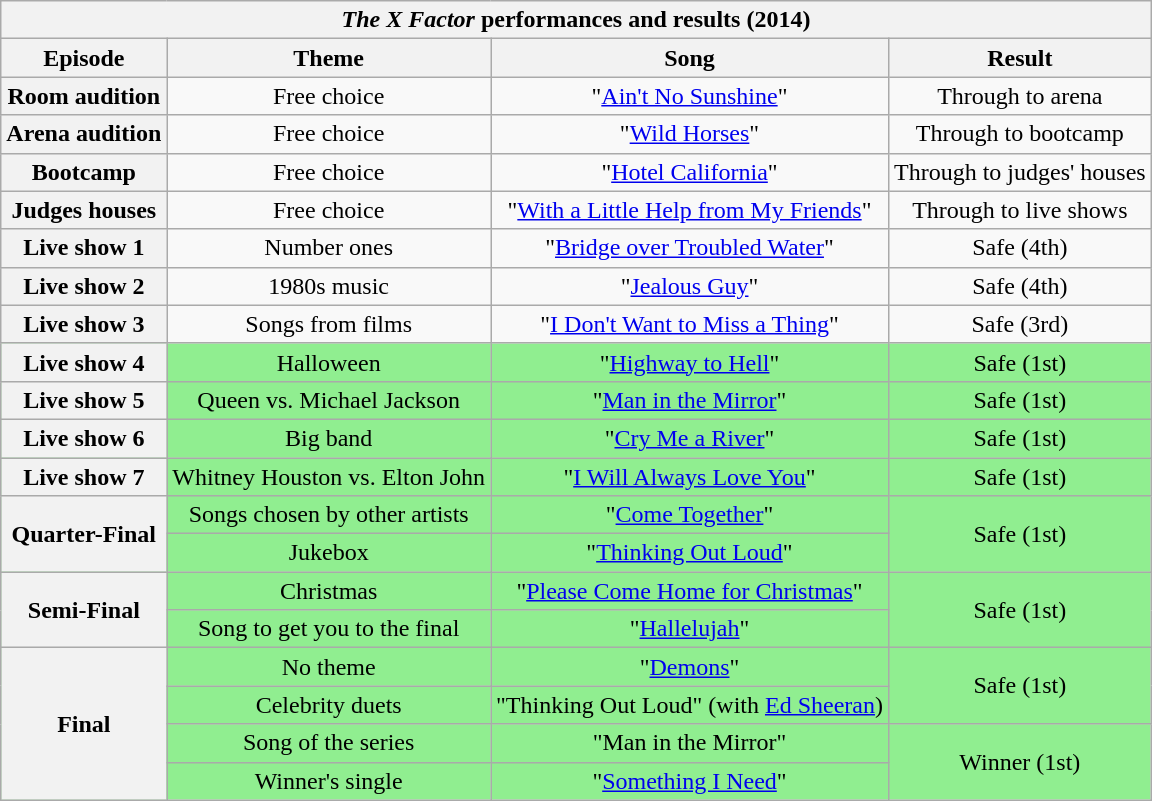<table class="wikitable collapsible collapsed" style="margin:1em auto 1em auto; text-align:center;">
<tr>
<th colspan="4"><em>The X Factor</em> performances and results (2014)</th>
</tr>
<tr>
<th scope="col">Episode</th>
<th scope="col">Theme</th>
<th scope="col">Song</th>
<th scope="col">Result</th>
</tr>
<tr>
<th scope="row">Room audition</th>
<td>Free choice</td>
<td>"<a href='#'>Ain't No Sunshine</a>"</td>
<td>Through to arena</td>
</tr>
<tr>
<th scope="row">Arena audition</th>
<td>Free choice</td>
<td>"<a href='#'>Wild Horses</a>"</td>
<td>Through to bootcamp</td>
</tr>
<tr>
<th scope="row">Bootcamp</th>
<td>Free choice</td>
<td>"<a href='#'>Hotel California</a>"</td>
<td>Through to judges' houses</td>
</tr>
<tr>
<th scope="row">Judges houses</th>
<td>Free choice</td>
<td>"<a href='#'>With a Little Help from My Friends</a>"</td>
<td>Through to live shows</td>
</tr>
<tr>
<th scope="row">Live show 1</th>
<td>Number ones</td>
<td>"<a href='#'>Bridge over Troubled Water</a>"</td>
<td>Safe (4th)</td>
</tr>
<tr>
<th scope="row">Live show 2</th>
<td>1980s music</td>
<td>"<a href='#'>Jealous Guy</a>"</td>
<td>Safe (4th)</td>
</tr>
<tr>
<th scope="row">Live show 3</th>
<td>Songs from films</td>
<td>"<a href='#'>I Don't Want to Miss a Thing</a>"</td>
<td>Safe (3rd)</td>
</tr>
<tr style="background:lightgreen;">
<th scope="row">Live show 4</th>
<td>Halloween</td>
<td>"<a href='#'>Highway to Hell</a>"</td>
<td>Safe (1st)</td>
</tr>
<tr style="background:lightgreen;">
<th scope="row">Live show 5</th>
<td>Queen vs. Michael Jackson</td>
<td>"<a href='#'>Man in the Mirror</a>"</td>
<td>Safe (1st)</td>
</tr>
<tr style="background:lightgreen;">
<th scope="row">Live show 6</th>
<td>Big band</td>
<td>"<a href='#'>Cry Me a River</a>"</td>
<td>Safe (1st)</td>
</tr>
<tr style="background:lightgreen;">
<th scope="row">Live show 7</th>
<td>Whitney Houston vs. Elton John</td>
<td>"<a href='#'>I Will Always Love You</a>"</td>
<td>Safe (1st)</td>
</tr>
<tr style="background:lightgreen;">
<th scope="row" rowspan=2>Quarter-Final</th>
<td>Songs chosen by other artists</td>
<td>"<a href='#'>Come Together</a>"</td>
<td rowspan="2">Safe (1st)</td>
</tr>
<tr style="background:lightgreen;">
<td>Jukebox</td>
<td>"<a href='#'>Thinking Out Loud</a>"</td>
</tr>
<tr style="background:lightgreen;">
<th scope="row" rowspan=2>Semi-Final</th>
<td>Christmas</td>
<td>"<a href='#'>Please Come Home for Christmas</a>"</td>
<td rowspan="2">Safe (1st)</td>
</tr>
<tr style="background:lightgreen;">
<td>Song to get you to the final</td>
<td>"<a href='#'>Hallelujah</a>"</td>
</tr>
<tr style="background:lightgreen;">
<th scope="row" rowspan=4>Final</th>
<td>No theme</td>
<td>"<a href='#'>Demons</a>"</td>
<td rowspan="2">Safe (1st)</td>
</tr>
<tr style="background:lightgreen;">
<td>Celebrity duets</td>
<td>"Thinking Out Loud" (with <a href='#'>Ed Sheeran</a>)</td>
</tr>
<tr style="background:lightgreen;">
<td>Song of the series</td>
<td>"Man in the Mirror"</td>
<td rowspan="2">Winner (1st)</td>
</tr>
<tr style="background:lightgreen;">
<td>Winner's single</td>
<td>"<a href='#'>Something I Need</a>"</td>
</tr>
</table>
